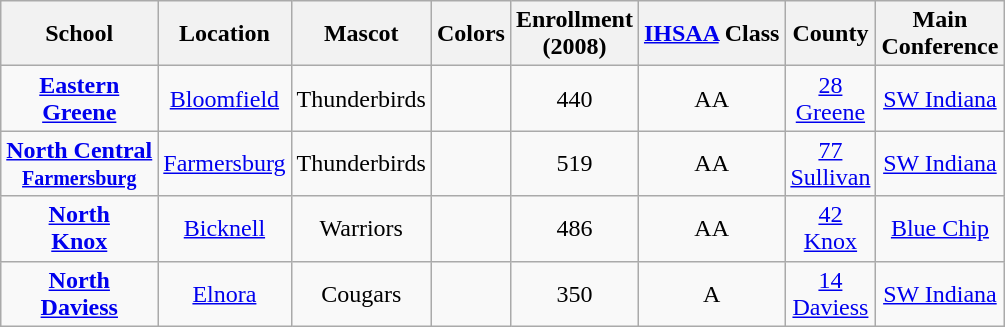<table class="wikitable" style="text-align:center;">
<tr>
<th>School</th>
<th>Location</th>
<th>Mascot</th>
<th>Colors</th>
<th>Enrollment<br> (2008)</th>
<th><a href='#'>IHSAA</a> Class</th>
<th>County</th>
<th>Main <br> Conference</th>
</tr>
<tr>
<td><strong><a href='#'>Eastern <br> Greene</a></strong></td>
<td><a href='#'>Bloomfield</a></td>
<td>Thunderbirds</td>
<td>  </td>
<td>440</td>
<td>AA</td>
<td><a href='#'>28 <br> Greene</a></td>
<td><a href='#'>SW Indiana</a></td>
</tr>
<tr>
<td><strong><a href='#'>North Central <br> <small>Farmersburg</small></a></strong></td>
<td><a href='#'>Farmersburg</a></td>
<td>Thunderbirds</td>
<td> </td>
<td>519</td>
<td>AA</td>
<td><a href='#'>77 <br> Sullivan</a></td>
<td><a href='#'>SW Indiana</a></td>
</tr>
<tr>
<td><strong><a href='#'>North <br> Knox</a></strong></td>
<td><a href='#'>Bicknell</a></td>
<td>Warriors</td>
<td>  </td>
<td>486</td>
<td>AA</td>
<td><a href='#'>42 <br> Knox</a></td>
<td><a href='#'>Blue Chip</a></td>
</tr>
<tr>
<td><strong><a href='#'>North <br> Daviess</a></strong></td>
<td><a href='#'>Elnora</a></td>
<td>Cougars</td>
<td>  </td>
<td>350</td>
<td>A</td>
<td><a href='#'>14 <br> Daviess</a></td>
<td><a href='#'>SW Indiana</a></td>
</tr>
</table>
